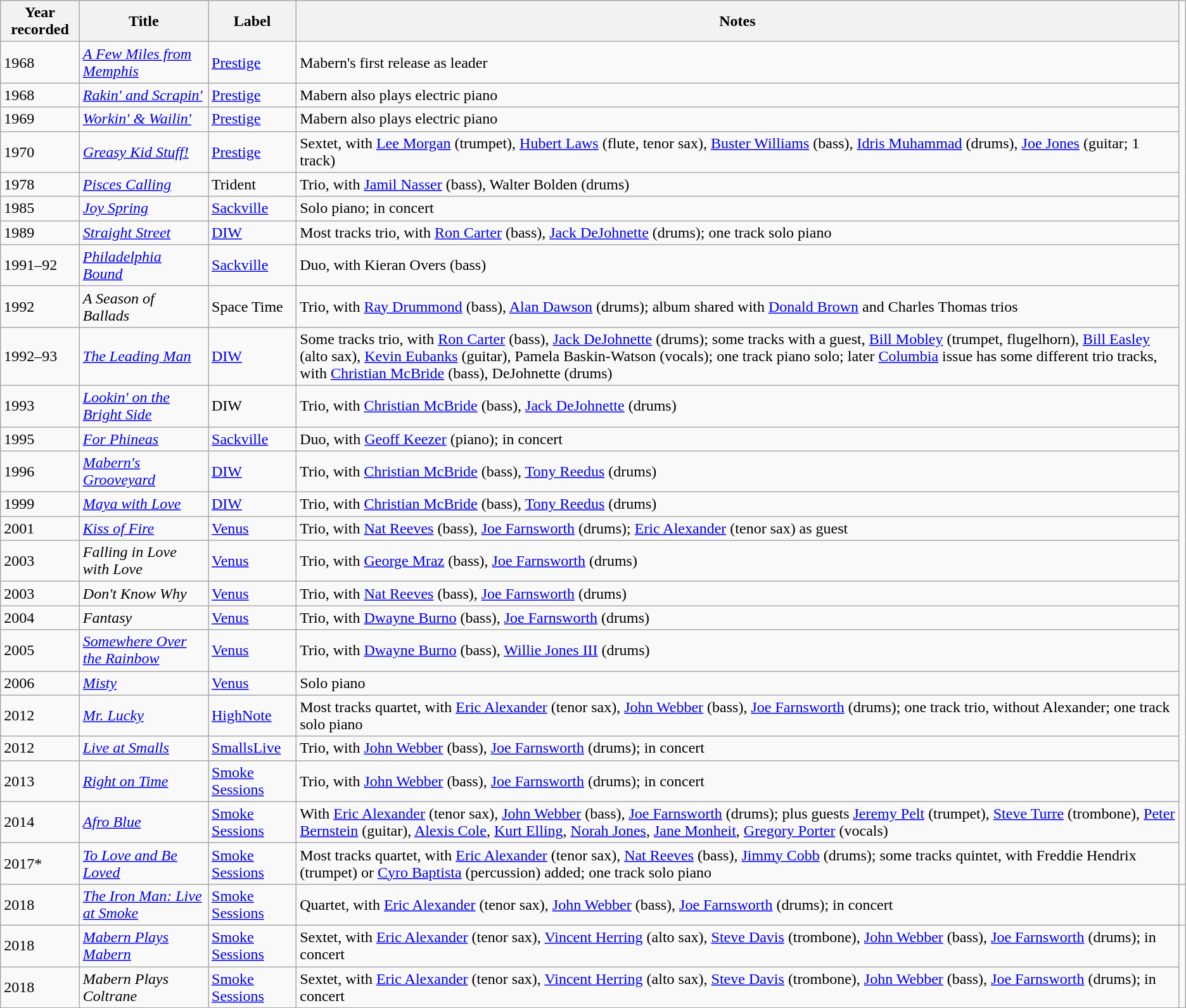<table class="wikitable sortable">
<tr>
<th>Year recorded</th>
<th>Title</th>
<th>Label</th>
<th>Notes</th>
</tr>
<tr>
<td>1968</td>
<td><em><a href='#'>A Few Miles from Memphis</a></em></td>
<td><a href='#'>Prestige</a></td>
<td>Mabern's first release as leader</td>
</tr>
<tr>
<td>1968</td>
<td><em><a href='#'>Rakin' and Scrapin'</a></em></td>
<td><a href='#'>Prestige</a></td>
<td>Mabern also plays electric piano</td>
</tr>
<tr>
<td>1969</td>
<td><em><a href='#'>Workin' & Wailin'</a></em></td>
<td><a href='#'>Prestige</a></td>
<td>Mabern also plays electric piano</td>
</tr>
<tr>
<td>1970</td>
<td><em><a href='#'>Greasy Kid Stuff!</a></em></td>
<td><a href='#'>Prestige</a></td>
<td>Sextet, with <a href='#'>Lee Morgan</a> (trumpet), <a href='#'>Hubert Laws</a> (flute, tenor sax), <a href='#'>Buster Williams</a> (bass), <a href='#'>Idris Muhammad</a> (drums), <a href='#'>Joe Jones</a> (guitar; 1 track)</td>
</tr>
<tr>
<td>1978</td>
<td><em><a href='#'>Pisces Calling</a></em></td>
<td>Trident</td>
<td>Trio, with <a href='#'>Jamil Nasser</a> (bass), Walter Bolden (drums)</td>
</tr>
<tr>
<td>1985</td>
<td><em><a href='#'>Joy Spring</a></em></td>
<td><a href='#'>Sackville</a></td>
<td>Solo piano; in concert</td>
</tr>
<tr>
<td>1989</td>
<td><em><a href='#'>Straight Street</a></em></td>
<td><a href='#'>DIW</a></td>
<td>Most tracks trio, with <a href='#'>Ron Carter</a> (bass), <a href='#'>Jack DeJohnette</a> (drums); one track solo piano</td>
</tr>
<tr>
<td>1991–92</td>
<td><em><a href='#'>Philadelphia Bound</a></em></td>
<td><a href='#'>Sackville</a></td>
<td>Duo, with Kieran Overs (bass)</td>
</tr>
<tr>
<td>1992</td>
<td><em>A Season of Ballads</em></td>
<td>Space Time</td>
<td>Trio, with <a href='#'>Ray Drummond</a> (bass), <a href='#'>Alan Dawson</a> (drums); album shared with <a href='#'>Donald Brown</a> and Charles Thomas trios</td>
</tr>
<tr>
<td>1992–93</td>
<td><em><a href='#'>The Leading Man</a></em></td>
<td><a href='#'>DIW</a></td>
<td>Some tracks trio, with <a href='#'>Ron Carter</a> (bass), <a href='#'>Jack DeJohnette</a> (drums); some tracks with a guest, <a href='#'>Bill Mobley</a> (trumpet, flugelhorn), <a href='#'>Bill Easley</a> (alto sax), <a href='#'>Kevin Eubanks</a> (guitar), Pamela Baskin-Watson (vocals); one track piano solo; later <a href='#'>Columbia</a> issue has some different trio tracks, with <a href='#'>Christian McBride</a> (bass), DeJohnette (drums)</td>
</tr>
<tr>
<td>1993</td>
<td><em><a href='#'>Lookin' on the Bright Side</a></em></td>
<td>DIW</td>
<td>Trio, with <a href='#'>Christian McBride</a> (bass), <a href='#'>Jack DeJohnette</a> (drums)</td>
</tr>
<tr>
<td>1995</td>
<td><em><a href='#'>For Phineas</a></em></td>
<td><a href='#'>Sackville</a></td>
<td>Duo, with <a href='#'>Geoff Keezer</a> (piano); in concert</td>
</tr>
<tr>
<td>1996</td>
<td><em><a href='#'>Mabern's Grooveyard</a></em></td>
<td><a href='#'>DIW</a></td>
<td>Trio, with <a href='#'>Christian McBride</a> (bass), <a href='#'>Tony Reedus</a> (drums)</td>
</tr>
<tr>
<td>1999</td>
<td><em><a href='#'>Maya with Love</a></em></td>
<td><a href='#'>DIW</a></td>
<td>Trio, with <a href='#'>Christian McBride</a> (bass), <a href='#'>Tony Reedus</a> (drums)</td>
</tr>
<tr>
<td>2001</td>
<td><em><a href='#'>Kiss of Fire</a></em></td>
<td><a href='#'>Venus</a></td>
<td>Trio, with <a href='#'>Nat Reeves</a> (bass), <a href='#'>Joe Farnsworth</a> (drums); <a href='#'>Eric Alexander</a> (tenor sax) as guest</td>
</tr>
<tr>
<td>2003</td>
<td><em>Falling in Love with Love</em></td>
<td><a href='#'>Venus</a></td>
<td>Trio, with <a href='#'>George Mraz</a> (bass), <a href='#'>Joe Farnsworth</a> (drums)</td>
</tr>
<tr>
<td>2003</td>
<td><em>Don't Know Why</em></td>
<td><a href='#'>Venus</a></td>
<td>Trio, with <a href='#'>Nat Reeves</a> (bass), <a href='#'>Joe Farnsworth</a> (drums)</td>
</tr>
<tr>
<td>2004</td>
<td><em>Fantasy</em></td>
<td><a href='#'>Venus</a></td>
<td>Trio, with <a href='#'>Dwayne Burno</a> (bass), <a href='#'>Joe Farnsworth</a> (drums)</td>
</tr>
<tr>
<td>2005</td>
<td><em><a href='#'>Somewhere Over the Rainbow</a></em></td>
<td><a href='#'>Venus</a></td>
<td>Trio, with <a href='#'>Dwayne Burno</a> (bass), <a href='#'>Willie Jones III</a> (drums)</td>
</tr>
<tr>
<td>2006</td>
<td><em><a href='#'>Misty</a></em></td>
<td><a href='#'>Venus</a></td>
<td>Solo piano</td>
</tr>
<tr>
<td>2012</td>
<td><em><a href='#'>Mr. Lucky</a></em></td>
<td><a href='#'>HighNote</a></td>
<td>Most tracks quartet, with <a href='#'>Eric Alexander</a> (tenor sax), <a href='#'>John Webber</a> (bass), <a href='#'>Joe Farnsworth</a> (drums); one track trio, without Alexander; one track solo piano</td>
</tr>
<tr>
<td>2012</td>
<td><em><a href='#'>Live at Smalls</a></em></td>
<td><a href='#'>SmallsLive</a></td>
<td>Trio, with <a href='#'>John Webber</a> (bass), <a href='#'>Joe Farnsworth</a> (drums); in concert</td>
</tr>
<tr>
<td>2013</td>
<td><em><a href='#'>Right on Time</a></em></td>
<td><a href='#'>Smoke Sessions</a></td>
<td>Trio, with <a href='#'>John Webber</a> (bass), <a href='#'>Joe Farnsworth</a> (drums); in concert</td>
</tr>
<tr>
<td>2014</td>
<td><em><a href='#'>Afro Blue</a></em></td>
<td><a href='#'>Smoke Sessions</a></td>
<td>With <a href='#'>Eric Alexander</a> (tenor sax), <a href='#'>John Webber</a> (bass), <a href='#'>Joe Farnsworth</a> (drums); plus guests <a href='#'>Jeremy Pelt</a> (trumpet), <a href='#'>Steve Turre</a> (trombone), <a href='#'>Peter Bernstein</a> (guitar), <a href='#'>Alexis Cole</a>, <a href='#'>Kurt Elling</a>, <a href='#'>Norah Jones</a>, <a href='#'>Jane Monheit</a>, <a href='#'>Gregory Porter</a> (vocals)</td>
</tr>
<tr>
<td>2017*</td>
<td><em><a href='#'>To Love and Be Loved</a></em></td>
<td><a href='#'>Smoke Sessions</a></td>
<td>Most tracks quartet, with <a href='#'>Eric Alexander</a> (tenor sax), <a href='#'>Nat Reeves</a> (bass), <a href='#'>Jimmy Cobb</a> (drums); some tracks quintet, with Freddie Hendrix (trumpet) or <a href='#'>Cyro Baptista</a> (percussion) added; one track solo piano</td>
</tr>
<tr>
<td>2018</td>
<td><em><a href='#'>The Iron Man: Live at Smoke</a></em></td>
<td><a href='#'>Smoke Sessions</a></td>
<td>Quartet, with <a href='#'>Eric Alexander</a> (tenor sax), <a href='#'>John Webber</a> (bass), <a href='#'>Joe Farnsworth</a> (drums); in concert</td>
<td></td>
</tr>
<tr>
<td>2018</td>
<td><em><a href='#'>Mabern Plays Mabern</a></em></td>
<td><a href='#'>Smoke Sessions</a></td>
<td>Sextet, with <a href='#'>Eric Alexander</a> (tenor sax), <a href='#'>Vincent Herring</a> (alto sax), <a href='#'>Steve Davis</a> (trombone), <a href='#'>John Webber</a> (bass), <a href='#'>Joe Farnsworth</a> (drums); in concert</td>
</tr>
<tr>
<td>2018</td>
<td><em>Mabern Plays Coltrane</em></td>
<td><a href='#'>Smoke Sessions</a></td>
<td>Sextet, with <a href='#'>Eric Alexander</a> (tenor sax), <a href='#'>Vincent Herring</a> (alto sax), <a href='#'>Steve Davis</a> (trombone), <a href='#'>John Webber</a> (bass), <a href='#'>Joe Farnsworth</a> (drums); in concert</td>
</tr>
</table>
